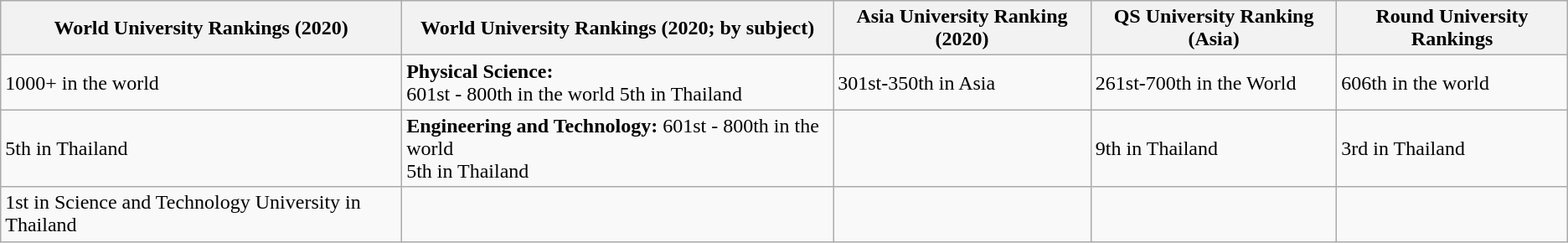<table class="wikitable">
<tr>
<th>World University Rankings (2020)</th>
<th>World University Rankings (2020; by subject)</th>
<th>Asia University Ranking (2020)</th>
<th>QS University Ranking (Asia)</th>
<th>Round University Rankings</th>
</tr>
<tr>
<td>1000+ in the world</td>
<td><strong>Physical Science:</strong><br>601st - 800th in the world
5th in Thailand</td>
<td>301st-350th in Asia</td>
<td>261st-700th in the World</td>
<td>606th in the world</td>
</tr>
<tr>
<td>5th in Thailand</td>
<td><strong>Engineering and Technology:</strong> 601st - 800th in the world<br>5th in Thailand</td>
<td></td>
<td>9th in Thailand</td>
<td>3rd in Thailand</td>
</tr>
<tr>
<td>1st in Science and Technology University in Thailand</td>
<td></td>
<td></td>
<td></td>
<td></td>
</tr>
</table>
